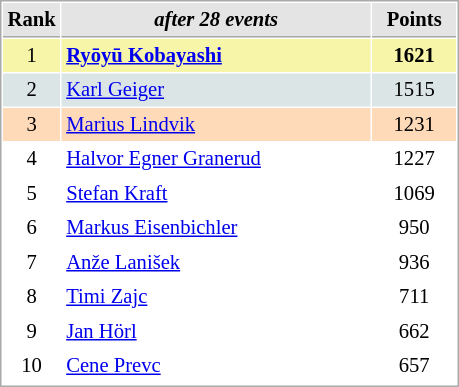<table cellspacing="1" cellpadding="3" style="border:1px solid #AAAAAA;font-size:86%">
<tr style="background-color: #E4E4E4;">
<th style="border-bottom:1px solid #AAAAAA; width: 10px;">Rank</th>
<th style="border-bottom:1px solid #AAAAAA; width: 200px;"><em>after 28 events</em></th>
<th style="border-bottom:1px solid #AAAAAA; width: 50px;">Points</th>
</tr>
<tr style="background:#f7f6a8;">
<td align=center>1</td>
<td> <strong><a href='#'>Ryōyū Kobayashi</a></strong> </td>
<td align=center><strong>1621</strong></td>
</tr>
<tr style="background:#dce5e5;">
<td align=center>2</td>
<td> <a href='#'>Karl Geiger</a></td>
<td align=center>1515</td>
</tr>
<tr style="background:#ffdab9;">
<td align=center>3</td>
<td> <a href='#'>Marius Lindvik</a></td>
<td align=center>1231</td>
</tr>
<tr>
<td align=center>4</td>
<td> <a href='#'>Halvor Egner Granerud</a></td>
<td align=center>1227</td>
</tr>
<tr>
<td align=center>5</td>
<td> <a href='#'>Stefan Kraft</a></td>
<td align=center>1069</td>
</tr>
<tr>
<td align=center>6</td>
<td> <a href='#'>Markus Eisenbichler</a></td>
<td align=center>950</td>
</tr>
<tr>
<td align=center>7</td>
<td> <a href='#'>Anže Lanišek</a></td>
<td align=center>936</td>
</tr>
<tr>
<td align=center>8</td>
<td> <a href='#'>Timi Zajc</a></td>
<td align=center>711</td>
</tr>
<tr>
<td align=center>9</td>
<td> <a href='#'>Jan Hörl</a></td>
<td align=center>662</td>
</tr>
<tr>
<td align=center>10</td>
<td> <a href='#'>Cene Prevc</a></td>
<td align=center>657</td>
</tr>
<tr>
</tr>
</table>
